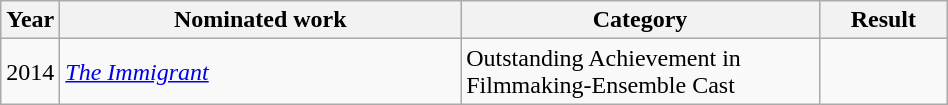<table class="wikitable sortable" width="50%">
<tr>
<th width="1%">Year</th>
<th width="45%">Nominated work</th>
<th width="40%">Category</th>
<th width="14%">Result</th>
</tr>
<tr>
<td>2014</td>
<td><em><a href='#'>The Immigrant</a></em></td>
<td>Outstanding Achievement in Filmmaking-Ensemble Cast</td>
<td></td>
</tr>
</table>
